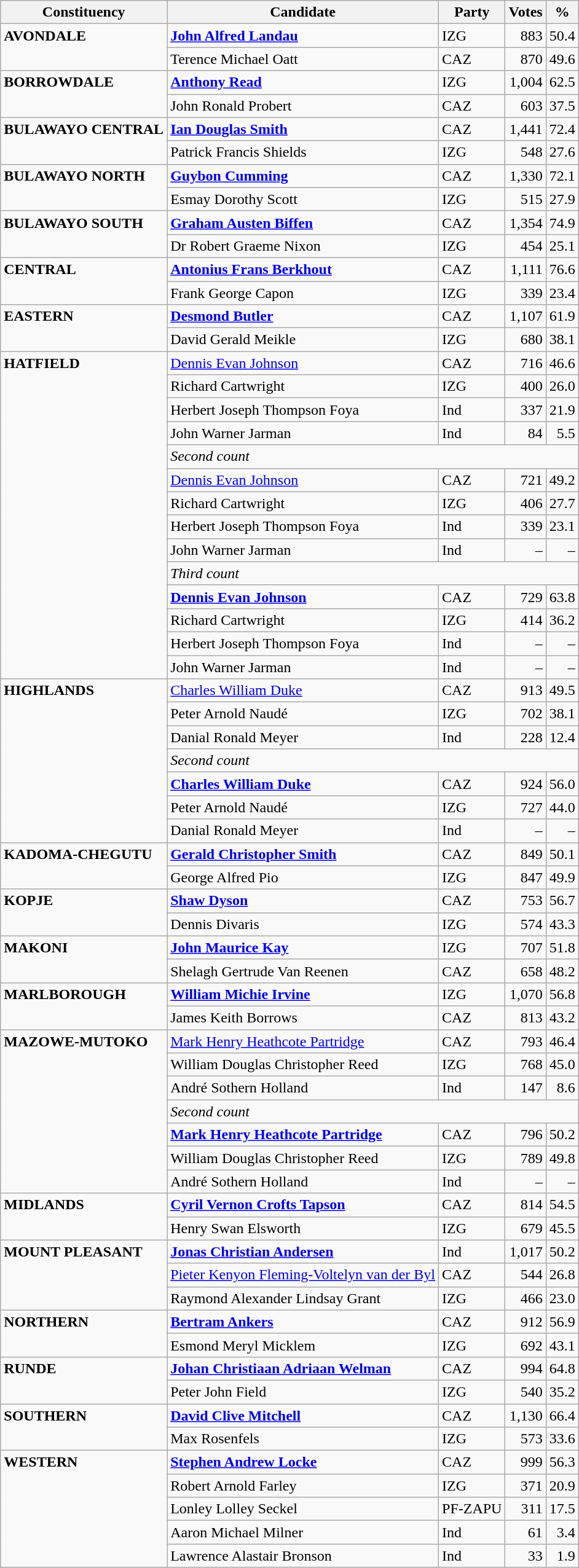<table class="wikitable">
<tr>
<th>Constituency</th>
<th>Candidate</th>
<th>Party</th>
<th>Votes</th>
<th>%</th>
</tr>
<tr>
<td valign="top" rowspan="2"><strong>AVONDALE</strong></td>
<td align="left"><strong><a href='#'>John Alfred Landau</a></strong></td>
<td align="left">IZG</td>
<td align="right">883</td>
<td align="right">50.4</td>
</tr>
<tr>
<td align="left">Terence Michael Oatt</td>
<td align="left">CAZ</td>
<td align="right">870</td>
<td align="right">49.6</td>
</tr>
<tr>
<td valign="top" rowspan="2"><strong>BORROWDALE</strong></td>
<td align="left"><strong><a href='#'>Anthony Read</a></strong></td>
<td align="left">IZG</td>
<td align="right">1,004</td>
<td align="right">62.5</td>
</tr>
<tr>
<td align="left">John Ronald Probert</td>
<td align="left">CAZ</td>
<td align="right">603</td>
<td align="right">37.5</td>
</tr>
<tr>
<td valign="top" rowspan="2"><strong>BULAWAYO CENTRAL</strong></td>
<td align="left"><strong><a href='#'>Ian Douglas Smith</a></strong></td>
<td align="left">CAZ</td>
<td align="right">1,441</td>
<td align="right">72.4</td>
</tr>
<tr>
<td align="left">Patrick Francis Shields</td>
<td align="left">IZG</td>
<td align="right">548</td>
<td align="right">27.6</td>
</tr>
<tr>
<td valign="top" rowspan="2"><strong>BULAWAYO NORTH</strong></td>
<td align="left"><strong><a href='#'>Guybon Cumming</a></strong></td>
<td align="left">CAZ</td>
<td align="right">1,330</td>
<td align="right">72.1</td>
</tr>
<tr>
<td align="left">Esmay Dorothy Scott</td>
<td align="left">IZG</td>
<td align="right">515</td>
<td align="right">27.9</td>
</tr>
<tr>
<td valign="top" rowspan="2"><strong>BULAWAYO SOUTH</strong></td>
<td align="left"><strong><a href='#'>Graham Austen Biffen</a></strong></td>
<td align="left">CAZ</td>
<td align="right">1,354</td>
<td align="right">74.9</td>
</tr>
<tr>
<td align="left">Dr Robert Graeme Nixon</td>
<td align="left">IZG</td>
<td align="right">454</td>
<td align="right">25.1</td>
</tr>
<tr>
<td valign="top" rowspan="2"><strong>CENTRAL</strong></td>
<td align="left"><strong><a href='#'>Antonius Frans Berkhout</a></strong></td>
<td align="left">CAZ</td>
<td align="right">1,111</td>
<td align="right">76.6</td>
</tr>
<tr>
<td align="left">Frank George Capon</td>
<td align="left">IZG</td>
<td align="right">339</td>
<td align="right">23.4</td>
</tr>
<tr>
<td valign="top" rowspan="2"><strong>EASTERN</strong></td>
<td align="left"><strong><a href='#'>Desmond Butler</a></strong></td>
<td align="left">CAZ</td>
<td align="right">1,107</td>
<td align="right">61.9</td>
</tr>
<tr>
<td align="left">David Gerald Meikle</td>
<td align="left">IZG</td>
<td align="right">680</td>
<td align="right">38.1</td>
</tr>
<tr>
<td valign="top" rowspan="14"><strong>HATFIELD</strong></td>
<td align="left"><a href='#'>Dennis Evan Johnson</a></td>
<td align="left">CAZ</td>
<td align="right">716</td>
<td align="right">46.6</td>
</tr>
<tr>
<td align="left">Richard Cartwright</td>
<td align="left">IZG</td>
<td align="right">400</td>
<td align="right">26.0</td>
</tr>
<tr>
<td align="left">Herbert Joseph Thompson Foya</td>
<td align="left">Ind</td>
<td align="right">337</td>
<td align="right">21.9</td>
</tr>
<tr>
<td align="left">John Warner Jarman</td>
<td align="left">Ind</td>
<td align="right">84</td>
<td align="right">5.5</td>
</tr>
<tr>
<td colspan=5><em>Second count</em></td>
</tr>
<tr>
<td align="left"><a href='#'>Dennis Evan Johnson</a></td>
<td align="left">CAZ</td>
<td align="right">721</td>
<td align="right">49.2</td>
</tr>
<tr>
<td align="left">Richard Cartwright</td>
<td align="left">IZG</td>
<td align="right">406</td>
<td align="right">27.7</td>
</tr>
<tr>
<td align="left">Herbert Joseph Thompson Foya</td>
<td align="left">Ind</td>
<td align="right">339</td>
<td align="right">23.1</td>
</tr>
<tr>
<td align="left">John Warner Jarman</td>
<td align="left">Ind</td>
<td align="right">–</td>
<td align="right">–</td>
</tr>
<tr>
<td colspan=5><em>Third count</em></td>
</tr>
<tr>
<td align="left"><strong><a href='#'>Dennis Evan Johnson</a></strong></td>
<td align="left">CAZ</td>
<td align="right">729</td>
<td align="right">63.8</td>
</tr>
<tr>
<td align="left">Richard Cartwright</td>
<td align="left">IZG</td>
<td align="right">414</td>
<td align="right">36.2</td>
</tr>
<tr>
<td align="left">Herbert Joseph Thompson Foya</td>
<td align="left">Ind</td>
<td align="right">–</td>
<td align="right">–</td>
</tr>
<tr>
<td align="left">John Warner Jarman</td>
<td align="left">Ind</td>
<td align="right">–</td>
<td align="right">–</td>
</tr>
<tr>
<td valign="top" rowspan="7"><strong>HIGHLANDS</strong></td>
<td align="left"><a href='#'>Charles William Duke</a></td>
<td align="left">CAZ</td>
<td align="right">913</td>
<td align="right">49.5</td>
</tr>
<tr>
<td align="left">Peter Arnold Naudé</td>
<td align="left">IZG</td>
<td align="right">702</td>
<td align="right">38.1</td>
</tr>
<tr>
<td align="left">Danial Ronald Meyer</td>
<td align="left">Ind</td>
<td align="right">228</td>
<td align="right">12.4</td>
</tr>
<tr>
<td colspan=5><em>Second count</em></td>
</tr>
<tr>
<td align="left"><strong><a href='#'>Charles William Duke</a></strong></td>
<td align="left">CAZ</td>
<td align="right">924</td>
<td align="right">56.0</td>
</tr>
<tr>
<td align="left">Peter Arnold Naudé</td>
<td align="left">IZG</td>
<td align="right">727</td>
<td align="right">44.0</td>
</tr>
<tr>
<td align="left">Danial Ronald Meyer</td>
<td align="left">Ind</td>
<td align="right">–</td>
<td align="right">–</td>
</tr>
<tr>
<td valign="top" rowspan="2"><strong>KADOMA-CHEGUTU</strong></td>
<td align="left"><strong><a href='#'>Gerald Christopher Smith</a></strong></td>
<td align="left">CAZ</td>
<td align="right">849</td>
<td align="right">50.1</td>
</tr>
<tr>
<td align="left">George Alfred Pio</td>
<td align="left">IZG</td>
<td align="right">847</td>
<td align="right">49.9</td>
</tr>
<tr>
<td valign="top" rowspan="2"><strong>KOPJE</strong></td>
<td align="left"><strong><a href='#'>Shaw Dyson</a></strong></td>
<td align="left">CAZ</td>
<td align="right">753</td>
<td align="right">56.7</td>
</tr>
<tr>
<td align="left">Dennis Divaris</td>
<td align="left">IZG</td>
<td align="right">574</td>
<td align="right">43.3</td>
</tr>
<tr>
<td valign="top" rowspan="2"><strong>MAKONI</strong></td>
<td align="left"><strong><a href='#'>John Maurice Kay</a></strong></td>
<td align="left">IZG</td>
<td align="right">707</td>
<td align="right">51.8</td>
</tr>
<tr>
<td align="left">Shelagh Gertrude Van Reenen</td>
<td align="left">CAZ</td>
<td align="right">658</td>
<td align="right">48.2</td>
</tr>
<tr>
<td valign="top" rowspan="2"><strong>MARLBOROUGH</strong></td>
<td align="left"><strong><a href='#'>William Michie Irvine</a></strong></td>
<td align="left">IZG</td>
<td align="right">1,070</td>
<td align="right">56.8</td>
</tr>
<tr>
<td align="left">James Keith Borrows</td>
<td align="left">CAZ</td>
<td align="right">813</td>
<td align="right">43.2</td>
</tr>
<tr>
<td valign="top" rowspan="7"><strong>MAZOWE-MUTOKO</strong></td>
<td align="left"><a href='#'>Mark Henry Heathcote Partridge</a></td>
<td align="left">CAZ</td>
<td align="right">793</td>
<td align="right">46.4</td>
</tr>
<tr>
<td align="left">William Douglas Christopher Reed</td>
<td align="left">IZG</td>
<td align="right">768</td>
<td align="right">45.0</td>
</tr>
<tr>
<td align="left">André Sothern Holland</td>
<td align="left">Ind</td>
<td align="right">147</td>
<td align="right">8.6</td>
</tr>
<tr>
<td colspan=5><em>Second count</em></td>
</tr>
<tr>
<td align="left"><strong><a href='#'>Mark Henry Heathcote Partridge</a></strong></td>
<td align="left">CAZ</td>
<td align="right">796</td>
<td align="right">50.2</td>
</tr>
<tr>
<td align="left">William Douglas Christopher Reed</td>
<td align="left">IZG</td>
<td align="right">789</td>
<td align="right">49.8</td>
</tr>
<tr>
<td align="left">André Sothern Holland</td>
<td align="left">Ind</td>
<td align="right">–</td>
<td align="right">–</td>
</tr>
<tr>
<td valign="top" rowspan="2"><strong>MIDLANDS</strong></td>
<td align="left"><strong><a href='#'>Cyril Vernon Crofts Tapson</a></strong></td>
<td align="left">CAZ</td>
<td align="right">814</td>
<td align="right">54.5</td>
</tr>
<tr>
<td align="left">Henry Swan Elsworth</td>
<td align="left">IZG</td>
<td align="right">679</td>
<td align="right">45.5</td>
</tr>
<tr>
<td valign="top" rowspan="3"><strong>MOUNT PLEASANT</strong></td>
<td align="left"><strong><a href='#'>Jonas Christian Andersen</a></strong></td>
<td align="left">Ind</td>
<td align="right">1,017</td>
<td align="right">50.2</td>
</tr>
<tr>
<td align="left"><a href='#'>Pieter Kenyon Fleming-Voltelyn van der Byl</a></td>
<td align="left">CAZ</td>
<td align="right">544</td>
<td align="right">26.8</td>
</tr>
<tr>
<td align="left">Raymond Alexander Lindsay Grant</td>
<td align="left">IZG</td>
<td align="right">466</td>
<td align="right">23.0</td>
</tr>
<tr>
<td valign="top" rowspan="2"><strong>NORTHERN</strong></td>
<td align="left"><strong><a href='#'>Bertram Ankers</a></strong></td>
<td align="left">CAZ</td>
<td align="right">912</td>
<td align="right">56.9</td>
</tr>
<tr>
<td align="left">Esmond Meryl Micklem</td>
<td align="left">IZG</td>
<td align="right">692</td>
<td align="right">43.1</td>
</tr>
<tr>
<td valign="top" rowspan="2"><strong>RUNDE</strong></td>
<td align="left"><strong><a href='#'>Johan Christiaan Adriaan Welman</a></strong></td>
<td align="left">CAZ</td>
<td align="right">994</td>
<td align="right">64.8</td>
</tr>
<tr>
<td align="left">Peter John Field</td>
<td align="left">IZG</td>
<td align="right">540</td>
<td align="right">35.2</td>
</tr>
<tr>
<td valign="top" rowspan="2"><strong>SOUTHERN</strong></td>
<td align="left"><strong><a href='#'>David Clive Mitchell</a></strong></td>
<td align="left">CAZ</td>
<td align="right">1,130</td>
<td align="right">66.4</td>
</tr>
<tr>
<td align="left">Max Rosenfels</td>
<td align="left">IZG</td>
<td align="right">573</td>
<td align="right">33.6</td>
</tr>
<tr>
<td valign="top" rowspan="5"><strong>WESTERN</strong></td>
<td align="left"><strong><a href='#'>Stephen Andrew Locke</a></strong></td>
<td align="left">CAZ</td>
<td align="right">999</td>
<td align="right">56.3</td>
</tr>
<tr>
<td align="left">Robert Arnold Farley</td>
<td align="left">IZG</td>
<td align="right">371</td>
<td align="right">20.9</td>
</tr>
<tr>
<td align="left">Lonley Lolley Seckel</td>
<td align="left">PF-ZAPU</td>
<td align="right">311</td>
<td align="right">17.5</td>
</tr>
<tr>
<td align="left">Aaron Michael Milner</td>
<td align="left">Ind</td>
<td align="right">61</td>
<td align="right">3.4</td>
</tr>
<tr>
<td align="left">Lawrence Alastair Bronson</td>
<td align="left">Ind</td>
<td align="right">33</td>
<td align="right">1.9</td>
</tr>
</table>
